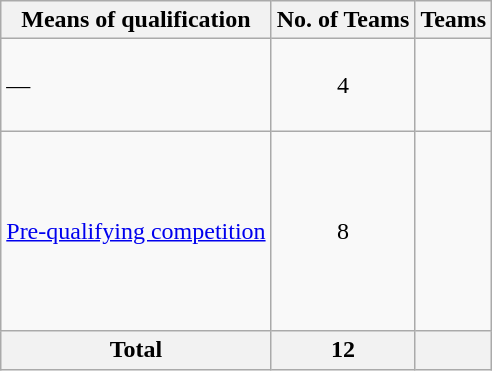<table class="wikitable">
<tr>
<th>Means of qualification</th>
<th>No. of Teams</th>
<th>Teams</th>
</tr>
<tr>
<td>—</td>
<td style="text-align:center">4</td>
<td nowrap><br><br><br></td>
</tr>
<tr>
<td><a href='#'>Pre-qualifying competition</a></td>
<td style="text-align:center">8</td>
<td><br><br><br><br><br><br><br></td>
</tr>
<tr>
<th>Total</th>
<th>12</th>
<th></th>
</tr>
</table>
